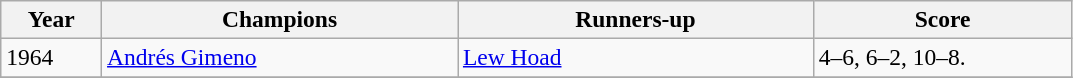<table class="wikitable" style="font-size:98%;">
<tr>
<th style="width:60px;">Year</th>
<th style="width:230px;">Champions</th>
<th style="width:230px;">Runners-up</th>
<th style="width:165px;">Score</th>
</tr>
<tr>
<td>1964</td>
<td> <a href='#'>Andrés Gimeno</a></td>
<td> <a href='#'>Lew Hoad</a></td>
<td>4–6, 6–2, 10–8.</td>
</tr>
<tr>
</tr>
</table>
